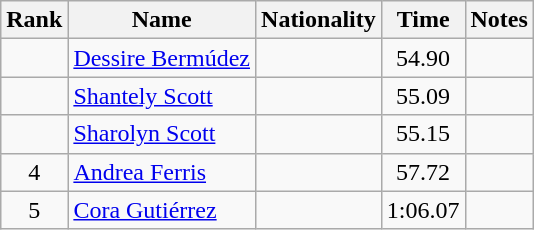<table class="wikitable sortable" style="text-align:center">
<tr>
<th>Rank</th>
<th>Name</th>
<th>Nationality</th>
<th>Time</th>
<th>Notes</th>
</tr>
<tr>
<td></td>
<td align=left><a href='#'>Dessire Bermúdez</a></td>
<td align=left></td>
<td>54.90</td>
<td></td>
</tr>
<tr>
<td></td>
<td align=left><a href='#'>Shantely Scott</a></td>
<td align=left></td>
<td>55.09</td>
<td></td>
</tr>
<tr>
<td></td>
<td align=left><a href='#'>Sharolyn Scott</a></td>
<td align=left></td>
<td>55.15</td>
<td></td>
</tr>
<tr>
<td>4</td>
<td align=left><a href='#'>Andrea Ferris</a></td>
<td align=left></td>
<td>57.72</td>
<td></td>
</tr>
<tr>
<td>5</td>
<td align=left><a href='#'>Cora Gutiérrez</a></td>
<td align=left></td>
<td>1:06.07</td>
<td></td>
</tr>
</table>
